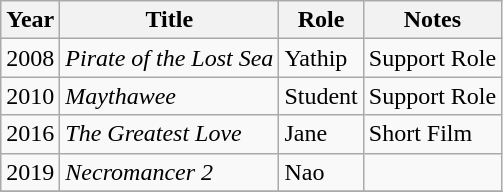<table class="wikitable sortable">
<tr>
<th>Year</th>
<th>Title</th>
<th>Role</th>
<th class="unsortable">Notes</th>
</tr>
<tr>
<td>2008</td>
<td><em>Pirate of the Lost Sea</em></td>
<td>Yathip</td>
<td>Support Role</td>
</tr>
<tr>
<td>2010</td>
<td><em>Maythawee</em></td>
<td>Student</td>
<td>Support Role</td>
</tr>
<tr>
<td>2016</td>
<td><em>The Greatest Love</em></td>
<td>Jane</td>
<td>Short Film  </td>
</tr>
<tr>
<td>2019</td>
<td><em>Necromancer 2</em></td>
<td>Nao</td>
<td></td>
</tr>
<tr>
</tr>
</table>
